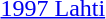<table>
<tr>
<td><a href='#'>1997 Lahti</a></td>
<td></td>
<td></td>
<td></td>
</tr>
</table>
